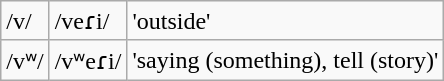<table class="wikitable">
<tr>
<td>/v/</td>
<td>/veɾi/</td>
<td>'outside'</td>
</tr>
<tr>
<td>/vʷ/</td>
<td>/vʷeɾi/</td>
<td>'saying (something), tell (story)'</td>
</tr>
</table>
